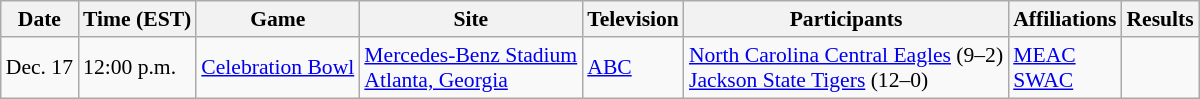<table class="wikitable" style="font-size:90%">
<tr>
<th>Date</th>
<th>Time (EST)</th>
<th>Game</th>
<th>Site</th>
<th>Television</th>
<th>Participants</th>
<th>Affiliations</th>
<th>Results</th>
</tr>
<tr>
<td>Dec. 17</td>
<td>12:00 p.m.</td>
<td><a href='#'>Celebration Bowl</a></td>
<td><a href='#'>Mercedes-Benz Stadium</a><br><a href='#'>Atlanta, Georgia</a></td>
<td><a href='#'>ABC</a></td>
<td><a href='#'>North Carolina Central Eagles</a> (9–2)<br><a href='#'>Jackson State Tigers</a> (12–0)</td>
<td><a href='#'>MEAC</a><br><a href='#'>SWAC</a></td>
<td></td>
</tr>
</table>
